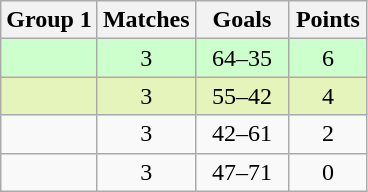<table class="wikitable" style="text-align:center;">
<tr>
<th>Group 1</th>
<th width="45px">Matches</th>
<th width="55px">Goals</th>
<th width="45px">Points</th>
</tr>
<tr bgcolor="#ccffcc">
<td align="left"></td>
<td>3</td>
<td>64–35</td>
<td>6</td>
</tr>
<tr bgcolor="#e5f4bb">
<td align="left"></td>
<td>3</td>
<td>55–42</td>
<td>4</td>
</tr>
<tr>
<td align="left"></td>
<td>3</td>
<td>42–61</td>
<td>2</td>
</tr>
<tr>
<td align="left"></td>
<td>3</td>
<td>47–71</td>
<td>0</td>
</tr>
</table>
